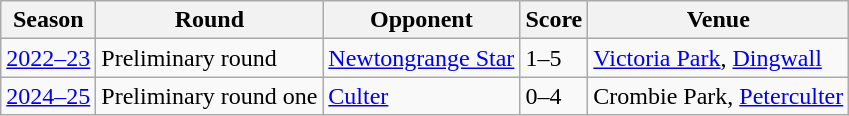<table class="wikitable">
<tr>
<th>Season</th>
<th>Round</th>
<th>Opponent</th>
<th>Score</th>
<th>Venue</th>
</tr>
<tr>
<td><a href='#'>2022–23</a></td>
<td>Preliminary round</td>
<td><a href='#'>Newtongrange Star</a></td>
<td>1–5</td>
<td><a href='#'>Victoria Park</a>, <a href='#'>Dingwall</a></td>
</tr>
<tr>
<td><a href='#'>2024–25</a></td>
<td>Preliminary round one</td>
<td><a href='#'>Culter</a></td>
<td>0–4</td>
<td>Crombie Park, <a href='#'>Peterculter</a></td>
</tr>
</table>
